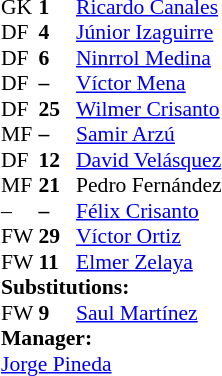<table style = "font-size: 90%" cellspacing = "0" cellpadding = "0">
<tr>
<td colspan = 4></td>
</tr>
<tr>
<th style="width:25px;"></th>
<th style="width:25px;"></th>
</tr>
<tr>
<td>GK</td>
<td><strong>1</strong></td>
<td> <a href='#'>Ricardo Canales</a></td>
</tr>
<tr>
<td>DF</td>
<td><strong>4</strong></td>
<td> <a href='#'>Júnior Izaguirre</a></td>
<td></td>
<td></td>
</tr>
<tr>
<td>DF</td>
<td><strong>6</strong></td>
<td> <a href='#'>Ninrrol Medina</a></td>
</tr>
<tr>
<td>DF</td>
<td><strong>–</strong></td>
<td> <a href='#'>Víctor Mena</a></td>
</tr>
<tr>
<td>DF</td>
<td><strong>25</strong></td>
<td> <a href='#'>Wilmer Crisanto</a></td>
<td></td>
<td></td>
</tr>
<tr>
<td>MF</td>
<td><strong>–</strong></td>
<td> <a href='#'>Samir Arzú</a></td>
</tr>
<tr>
<td>DF</td>
<td><strong>12</strong></td>
<td> <a href='#'>David Velásquez</a></td>
</tr>
<tr>
<td>MF</td>
<td><strong>21</strong></td>
<td> Pedro Fernández</td>
<td></td>
<td></td>
</tr>
<tr>
<td>–</td>
<td><strong>–</strong></td>
<td> <a href='#'>Félix Crisanto</a></td>
<td></td>
<td></td>
</tr>
<tr>
<td>FW</td>
<td><strong>29</strong></td>
<td> <a href='#'>Víctor Ortiz</a></td>
</tr>
<tr>
<td>FW</td>
<td><strong>11</strong></td>
<td> <a href='#'>Elmer Zelaya</a></td>
<td></td>
<td></td>
</tr>
<tr>
<td colspan = 3><strong>Substitutions:</strong></td>
</tr>
<tr>
<td>FW</td>
<td><strong>9</strong></td>
<td> <a href='#'>Saul Martínez</a></td>
<td></td>
<td></td>
</tr>
<tr>
<td colspan = 3><strong>Manager:</strong></td>
</tr>
<tr>
<td colspan = 3> <a href='#'>Jorge Pineda</a></td>
</tr>
</table>
